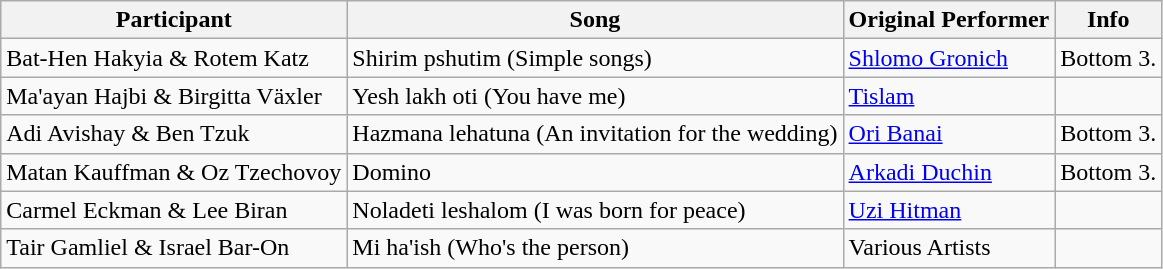<table class="wikitable">
<tr>
<th>Participant</th>
<th>Song</th>
<th>Original Performer</th>
<th>Info</th>
</tr>
<tr>
<td>Bat-Hen Hakyia & Rotem Katz</td>
<td>Shirim pshutim (Simple songs)</td>
<td><a href='#'>Shlomo Gronich</a></td>
<td>Bottom 3.</td>
</tr>
<tr>
<td>Ma'ayan Hajbi & Birgitta Växler</td>
<td>Yesh lakh oti (You have me)</td>
<td><a href='#'>Tislam</a></td>
</tr>
<tr>
<td>Adi Avishay & Ben Tzuk</td>
<td>Hazmana lehatuna (An invitation for the wedding)</td>
<td><a href='#'>Ori Banai</a></td>
<td>Bottom 3.</td>
</tr>
<tr>
<td>Matan Kauffman & Oz Tzechovoy</td>
<td>Domino</td>
<td><a href='#'>Arkadi Duchin</a></td>
<td>Bottom 3.</td>
</tr>
<tr>
<td>Carmel Eckman & Lee Biran</td>
<td>Noladeti leshalom (I was born for peace)</td>
<td><a href='#'>Uzi Hitman</a></td>
<td></td>
</tr>
<tr>
<td>Tair Gamliel & Israel Bar-On</td>
<td>Mi ha'ish (Who's the person)</td>
<td>Various Artists</td>
<td></td>
</tr>
</table>
